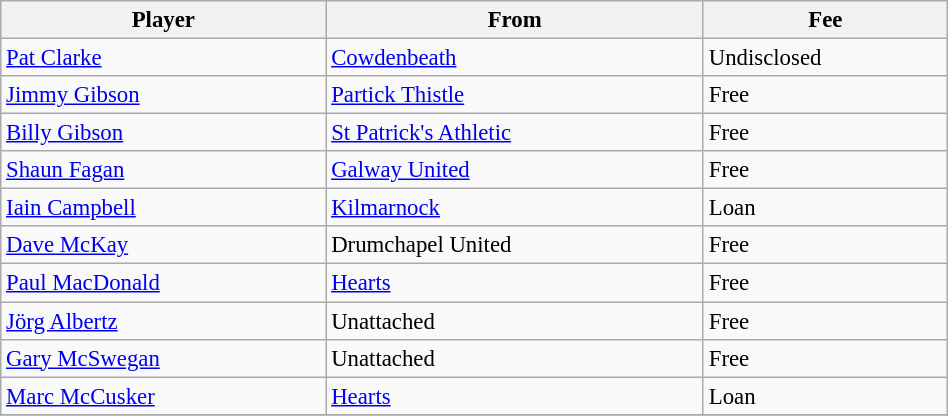<table class="wikitable" style="text-align:center; font-size:95%;width:50%; text-align:left">
<tr>
<th><strong>Player</strong></th>
<th><strong>From</strong></th>
<th><strong>Fee</strong></th>
</tr>
<tr --->
<td> <a href='#'>Pat Clarke</a></td>
<td><a href='#'>Cowdenbeath</a></td>
<td>Undisclosed</td>
</tr>
<tr --->
<td> <a href='#'>Jimmy Gibson</a></td>
<td><a href='#'>Partick Thistle</a></td>
<td>Free</td>
</tr>
<tr --->
<td> <a href='#'>Billy Gibson</a></td>
<td><a href='#'>St Patrick's Athletic</a></td>
<td>Free</td>
</tr>
<tr --->
<td> <a href='#'>Shaun Fagan</a></td>
<td><a href='#'>Galway United</a></td>
<td>Free</td>
</tr>
<tr --->
<td> <a href='#'>Iain Campbell</a></td>
<td><a href='#'>Kilmarnock</a></td>
<td>Loan</td>
</tr>
<tr --->
<td> <a href='#'>Dave McKay</a></td>
<td>Drumchapel United</td>
<td>Free</td>
</tr>
<tr --->
<td> <a href='#'>Paul MacDonald</a></td>
<td><a href='#'>Hearts</a></td>
<td>Free</td>
</tr>
<tr --->
<td> <a href='#'>Jörg Albertz</a></td>
<td>Unattached</td>
<td>Free</td>
</tr>
<tr --->
<td> <a href='#'>Gary McSwegan</a></td>
<td>Unattached</td>
<td>Free</td>
</tr>
<tr --->
<td> <a href='#'>Marc McCusker</a></td>
<td><a href='#'>Hearts</a></td>
<td>Loan</td>
</tr>
<tr --->
</tr>
</table>
